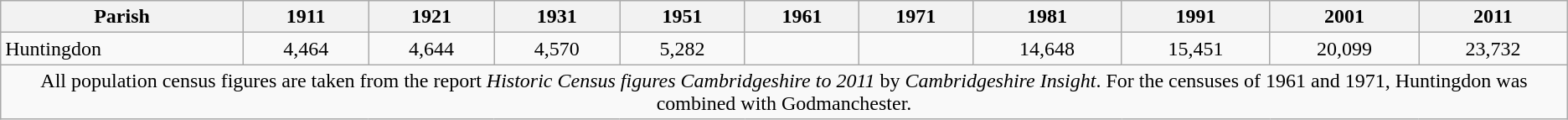<table class="wikitable" style="text-align:center;">
<tr>
<th>Parish</th>
<th>1911</th>
<th>1921</th>
<th>1931</th>
<th>1951</th>
<th>1961</th>
<th>1971</th>
<th>1981</th>
<th>1991</th>
<th>2001</th>
<th>2011</th>
</tr>
<tr>
<td align="left">Huntingdon</td>
<td align="center">4,464</td>
<td align="center">4,644</td>
<td align="center">4,570</td>
<td align="center">5,282</td>
<td align="center"></td>
<td align="center"></td>
<td align="center">14,648</td>
<td align="center">15,451</td>
<td align="center">20,099</td>
<td align="center">23,732</td>
</tr>
<tr>
<td colspan=11>All population census figures are taken from the report <em>Historic Census figures Cambridgeshire to 2011</em> by <em>Cambridgeshire Insight</em>. For the censuses of 1961 and 1971, Huntingdon was combined with Godmanchester.</td>
</tr>
</table>
